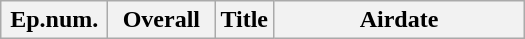<table class="wikitable plainrowheaders">
<tr>
<th style="width:4em;">Ep.num.</th>
<th style="width:4em;">Overall</th>
<th>Title</th>
<th style="width:10em;">Airdate<br>













</th>
</tr>
</table>
